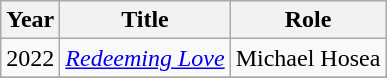<table class="wikitable sortable">
<tr>
<th>Year</th>
<th>Title</th>
<th>Role</th>
</tr>
<tr>
<td>2022</td>
<td><em><a href='#'>Redeeming Love</a></em></td>
<td>Michael Hosea</td>
</tr>
<tr>
</tr>
</table>
